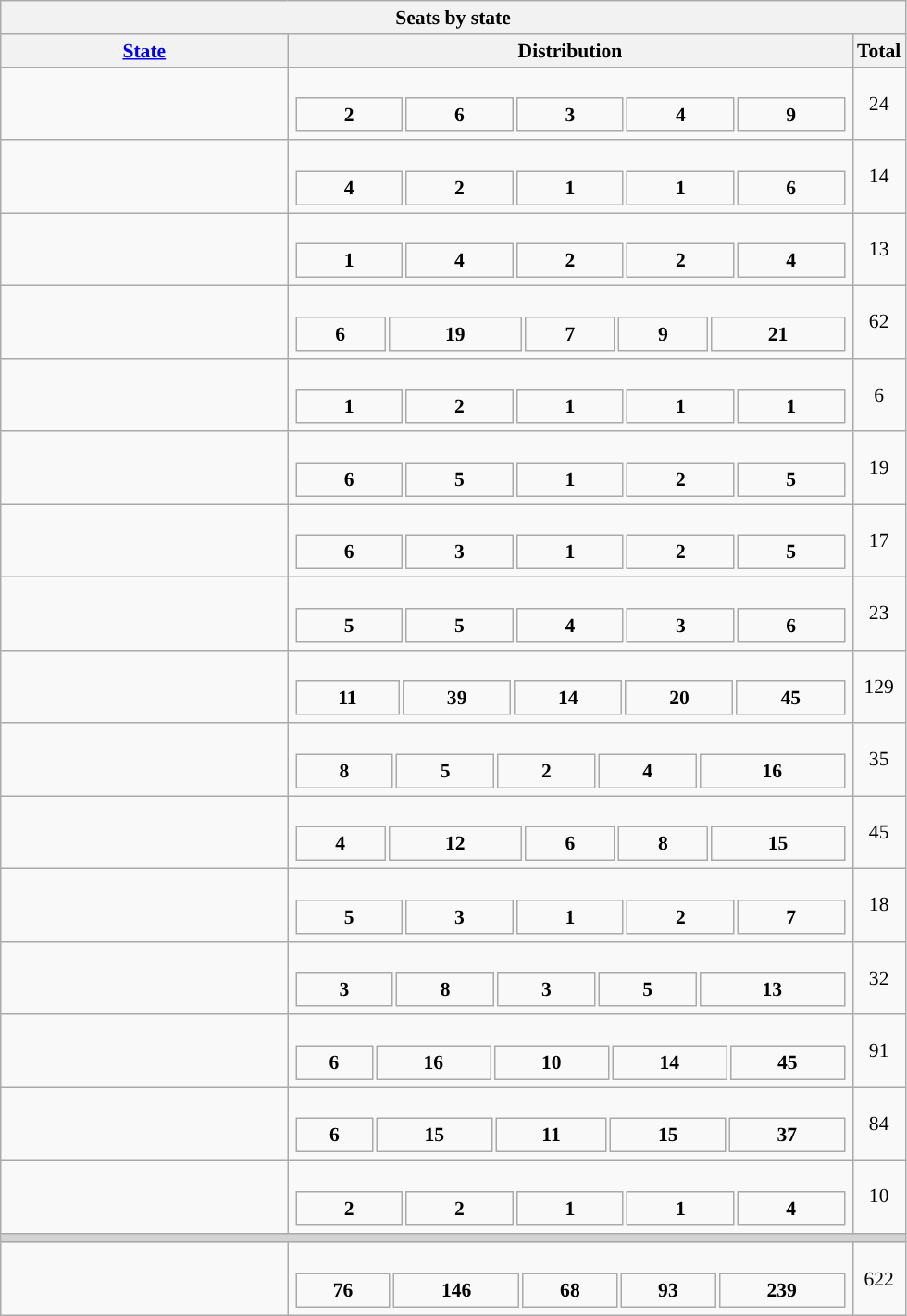<table class="wikitable" style="text-align:center;font-size:90%">
<tr>
<th colspan=3>Seats by state</th>
</tr>
<tr>
<th class="wikitable sortable" style="width:200px;"><a href='#'>State</a></th>
<th>Distribution</th>
<th>Total</th>
</tr>
<tr>
<td align="left"></td>
<td><br><table style="width:400px; height:26px; text-align:center;">
<tr style="font-weight:bold">
<td style="background:">2</td>
<td style="background:">6</td>
<td style="background:">3</td>
<td style="background:">4</td>
<td style="background:">9</td>
</tr>
</table>
</td>
<td>24</td>
</tr>
<tr>
<td align="left"></td>
<td><br><table style="width:400px; height:26px; text-align:center;">
<tr style="font-weight:bold">
<td style="background:">4</td>
<td style="background:">2</td>
<td style="background:">1</td>
<td style="background:">1</td>
<td style="background:">6</td>
</tr>
</table>
</td>
<td>14</td>
</tr>
<tr>
<td align="left"></td>
<td><br><table style="width:400px; height:26px; text-align:center;">
<tr style="font-weight:bold">
<td style="background:">1</td>
<td style="background:">4</td>
<td style="background:">2</td>
<td style="background:">2</td>
<td style="background:">4</td>
</tr>
</table>
</td>
<td>13</td>
</tr>
<tr>
<td align="left"></td>
<td><br><table style="width:400px; height:26px; text-align:center;">
<tr style="font-weight:bold">
<td style="background:">6</td>
<td style="background:">19</td>
<td style="background:">7</td>
<td style="background:">9</td>
<td style="background:">21</td>
</tr>
</table>
</td>
<td>62</td>
</tr>
<tr>
<td align="left"></td>
<td><br><table style="width:400px; height:26px; text-align:center;">
<tr style="font-weight:bold">
<td style="background:">1</td>
<td style="background:">2</td>
<td style="background:">1</td>
<td style="background:">1</td>
<td style="background:">1</td>
</tr>
</table>
</td>
<td>6</td>
</tr>
<tr>
<td align="left"></td>
<td><br><table style="width:400px; height:26px; text-align:center;">
<tr style="font-weight:bold">
<td style="background:">6</td>
<td style="background:">5</td>
<td style="background:">1</td>
<td style="background:">2</td>
<td style="background:">5</td>
</tr>
</table>
</td>
<td>19</td>
</tr>
<tr>
<td align="left"></td>
<td><br><table style="width:400px; height:26px; text-align:center;">
<tr style="font-weight:bold">
<td style="background:">6</td>
<td style="background:">3</td>
<td style="background:">1</td>
<td style="background:">2</td>
<td style="background:">5</td>
</tr>
</table>
</td>
<td>17</td>
</tr>
<tr>
<td align="left"></td>
<td><br><table style="width:400px; height:26px; text-align:center;">
<tr style="font-weight:bold">
<td style="background:">5</td>
<td style="background:">5</td>
<td style="background:">4</td>
<td style="background:">3</td>
<td style="background:">6</td>
</tr>
</table>
</td>
<td>23</td>
</tr>
<tr>
<td align="left"></td>
<td><br><table style="width:400px; height:26px; text-align:center;">
<tr style="font-weight:bold">
<td style="background:">11</td>
<td style="background:">39</td>
<td style="background:">14</td>
<td style="background:">20</td>
<td style="background:">45</td>
</tr>
</table>
</td>
<td>129</td>
</tr>
<tr>
<td align="left"></td>
<td><br><table style="width:400px; height:26px; text-align:center;">
<tr style="font-weight:bold">
<td style="background:">8</td>
<td style="background:">5</td>
<td style="background:">2</td>
<td style="background:">4</td>
<td style="background:">16</td>
</tr>
</table>
</td>
<td>35</td>
</tr>
<tr>
<td align="left"></td>
<td><br><table style="width:400px; height:26px; text-align:center;">
<tr style="font-weight:bold">
<td style="background:">4</td>
<td style="background:">12</td>
<td style="background:">6</td>
<td style="background:">8</td>
<td style="background:">15</td>
</tr>
</table>
</td>
<td>45</td>
</tr>
<tr>
<td align="left"></td>
<td><br><table style="width:400px; height:26px; text-align:center;">
<tr style="font-weight:bold">
<td style="background:">5</td>
<td style="background:">3</td>
<td style="background:">1</td>
<td style="background:">2</td>
<td style="background:">7</td>
</tr>
</table>
</td>
<td>18</td>
</tr>
<tr>
<td align="left"></td>
<td><br><table style="width:400px; height:26px; text-align:center;">
<tr style="font-weight:bold">
<td style="background:">3</td>
<td style="background:">8</td>
<td style="background:">3</td>
<td style="background:">5</td>
<td style="background:">13</td>
</tr>
</table>
</td>
<td>32</td>
</tr>
<tr>
<td align="left"></td>
<td><br><table style="width:400px; height:26px; text-align:center;">
<tr style="font-weight:bold">
<td style="background:">6</td>
<td style="background:">16</td>
<td style="background:">10</td>
<td style="background:">14</td>
<td style="background:">45</td>
</tr>
</table>
</td>
<td>91</td>
</tr>
<tr>
<td align="left"></td>
<td><br><table style="width:400px; height:26px; text-align:center;">
<tr style="font-weight:bold">
<td style="background:">6</td>
<td style="background:">15</td>
<td style="background:">11</td>
<td style="background:">15</td>
<td style="background:">37</td>
</tr>
</table>
</td>
<td>84</td>
</tr>
<tr>
<td align="left"></td>
<td><br><table style="width:400px; height:26px; text-align:center;">
<tr style="font-weight:bold">
<td style="background:">2</td>
<td style="background:">2</td>
<td style="background:">1</td>
<td style="background:">1</td>
<td style="background:">4</td>
</tr>
</table>
</td>
<td>10</td>
</tr>
<tr>
<td colspan=3 bgcolor=lightgrey></td>
</tr>
<tr>
<td align="left"></td>
<td><br><table style="width:400px; height:26px; text-align:center;">
<tr style="font-weight:bold">
<td style="background:">76</td>
<td style="background:">146</td>
<td style="background:">68</td>
<td style="background:">93</td>
<td style="background:">239</td>
</tr>
</table>
</td>
<td>622</td>
</tr>
</table>
